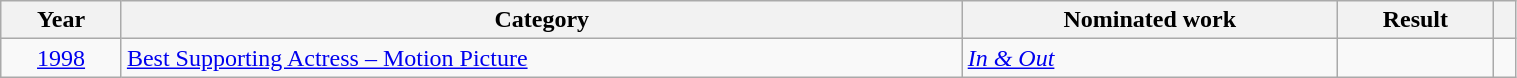<table class="wikitable" style="width:80%;">
<tr>
<th scope="row">Year</th>
<th scope="row">Category</th>
<th scope="row">Nominated work</th>
<th scope="row">Result</th>
<th scope="row"></th>
</tr>
<tr>
<td style="text-align:center;"><a href='#'>1998</a></td>
<td><a href='#'>Best Supporting Actress – Motion Picture</a></td>
<td><em><a href='#'>In & Out</a></em></td>
<td></td>
<td style="text-align:center;"></td>
</tr>
</table>
